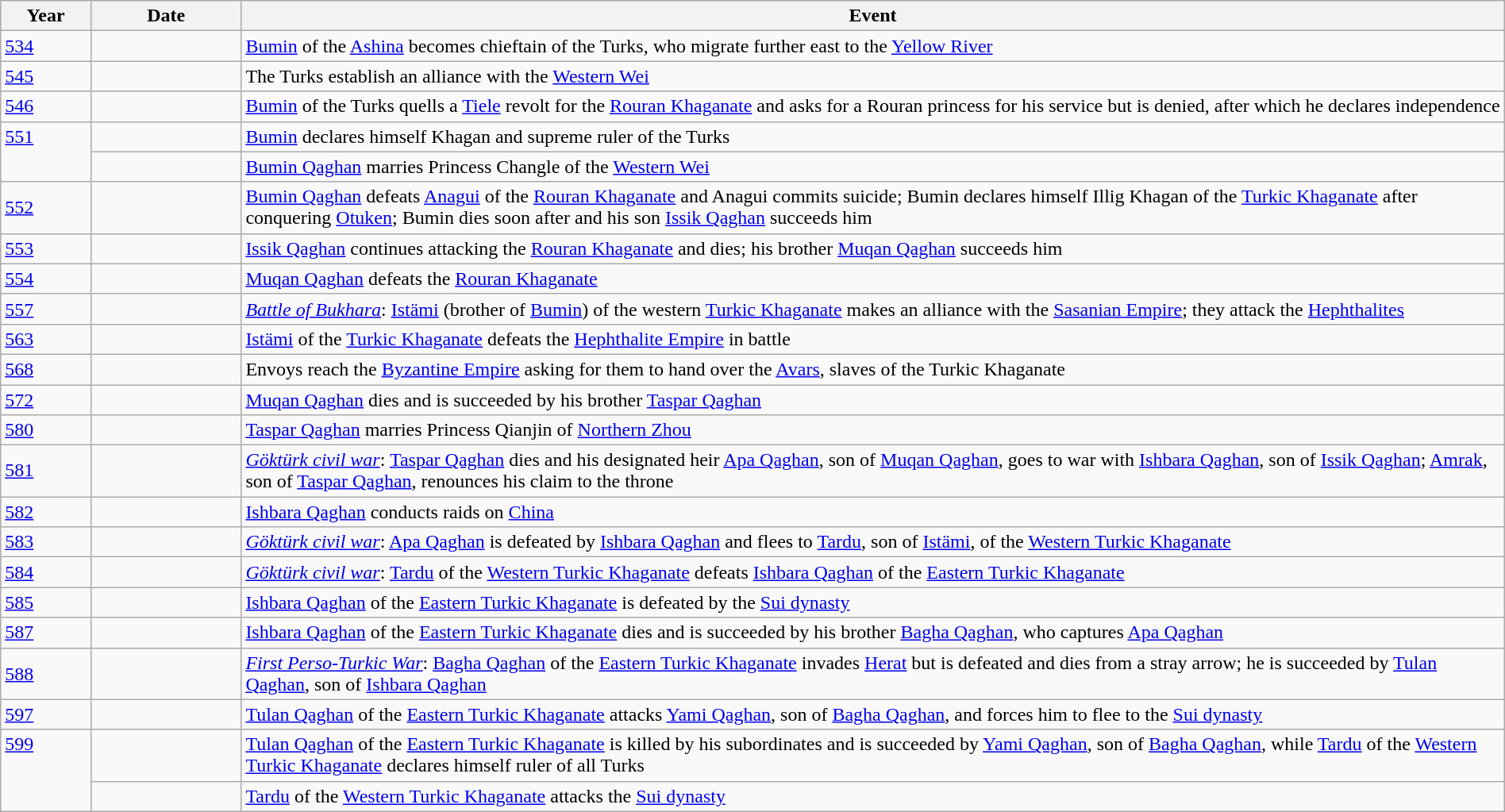<table class="wikitable" width="100%">
<tr>
<th style="width:6%">Year</th>
<th style="width:10%">Date</th>
<th>Event</th>
</tr>
<tr>
<td><a href='#'>534</a></td>
<td></td>
<td><a href='#'>Bumin</a> of the <a href='#'>Ashina</a> becomes chieftain of the Turks, who migrate further east to the <a href='#'>Yellow River</a></td>
</tr>
<tr>
<td><a href='#'>545</a></td>
<td></td>
<td>The Turks establish an alliance with the <a href='#'>Western Wei</a></td>
</tr>
<tr>
<td><a href='#'>546</a></td>
<td></td>
<td><a href='#'>Bumin</a> of the Turks quells a <a href='#'>Tiele</a> revolt for the <a href='#'>Rouran Khaganate</a> and asks for a Rouran princess for his service but is denied, after which he declares independence</td>
</tr>
<tr>
<td rowspan="2" valign="top"><a href='#'>551</a></td>
<td></td>
<td><a href='#'>Bumin</a> declares himself Khagan and supreme ruler of the Turks</td>
</tr>
<tr>
<td></td>
<td><a href='#'>Bumin Qaghan</a> marries Princess Changle of the <a href='#'>Western Wei</a></td>
</tr>
<tr>
<td><a href='#'>552</a></td>
<td></td>
<td><a href='#'>Bumin Qaghan</a> defeats <a href='#'>Anagui</a> of the <a href='#'>Rouran Khaganate</a> and Anagui commits suicide; Bumin declares himself Illig Khagan of the <a href='#'>Turkic Khaganate</a> after conquering <a href='#'>Otuken</a>; Bumin dies soon after and his son <a href='#'>Issik Qaghan</a> succeeds him</td>
</tr>
<tr>
<td><a href='#'>553</a></td>
<td></td>
<td><a href='#'>Issik Qaghan</a> continues attacking the <a href='#'>Rouran Khaganate</a> and dies; his brother <a href='#'>Muqan Qaghan</a> succeeds him</td>
</tr>
<tr>
<td><a href='#'>554</a></td>
<td></td>
<td><a href='#'>Muqan Qaghan</a> defeats the <a href='#'>Rouran Khaganate</a></td>
</tr>
<tr>
<td><a href='#'>557</a></td>
<td></td>
<td><em><a href='#'>Battle of Bukhara</a></em>: <a href='#'>Istämi</a> (brother of <a href='#'>Bumin</a>) of the western <a href='#'>Turkic Khaganate</a> makes an alliance with the <a href='#'>Sasanian Empire</a>; they attack the <a href='#'>Hephthalites</a></td>
</tr>
<tr>
<td><a href='#'>563</a></td>
<td></td>
<td><a href='#'>Istämi</a> of the <a href='#'>Turkic Khaganate</a> defeats the <a href='#'>Hephthalite Empire</a> in battle</td>
</tr>
<tr>
<td><a href='#'>568</a></td>
<td></td>
<td>Envoys reach the <a href='#'>Byzantine Empire</a> asking for them to hand over the <a href='#'>Avars</a>, slaves of the Turkic Khaganate </td>
</tr>
<tr>
<td><a href='#'>572</a></td>
<td></td>
<td><a href='#'>Muqan Qaghan</a> dies and is succeeded by his brother <a href='#'>Taspar Qaghan</a></td>
</tr>
<tr>
<td><a href='#'>580</a></td>
<td></td>
<td><a href='#'>Taspar Qaghan</a> marries Princess Qianjin of <a href='#'>Northern Zhou</a></td>
</tr>
<tr>
<td><a href='#'>581</a></td>
<td></td>
<td><em><a href='#'>Göktürk civil war</a></em>: <a href='#'>Taspar Qaghan</a> dies and his designated heir <a href='#'>Apa Qaghan</a>, son of <a href='#'>Muqan Qaghan</a>, goes to war with <a href='#'>Ishbara Qaghan</a>, son of <a href='#'>Issik Qaghan</a>; <a href='#'>Amrak</a>, son of <a href='#'>Taspar Qaghan</a>, renounces his claim to the throne</td>
</tr>
<tr>
<td><a href='#'>582</a></td>
<td></td>
<td><a href='#'>Ishbara Qaghan</a> conducts raids on <a href='#'>China</a></td>
</tr>
<tr>
<td><a href='#'>583</a></td>
<td></td>
<td><em><a href='#'>Göktürk civil war</a></em>: <a href='#'>Apa Qaghan</a> is defeated by <a href='#'>Ishbara Qaghan</a> and flees to <a href='#'>Tardu</a>, son of <a href='#'>Istämi</a>, of the <a href='#'>Western Turkic Khaganate</a></td>
</tr>
<tr>
<td><a href='#'>584</a></td>
<td></td>
<td><em><a href='#'>Göktürk civil war</a></em>: <a href='#'>Tardu</a> of the <a href='#'>Western Turkic Khaganate</a> defeats <a href='#'>Ishbara Qaghan</a> of the <a href='#'>Eastern Turkic Khaganate</a></td>
</tr>
<tr>
<td><a href='#'>585</a></td>
<td></td>
<td><a href='#'>Ishbara Qaghan</a> of the <a href='#'>Eastern Turkic Khaganate</a> is defeated by the <a href='#'>Sui dynasty</a></td>
</tr>
<tr>
<td><a href='#'>587</a></td>
<td></td>
<td><a href='#'>Ishbara Qaghan</a> of the <a href='#'>Eastern Turkic Khaganate</a> dies and is succeeded by his brother <a href='#'>Bagha Qaghan</a>, who captures <a href='#'>Apa Qaghan</a></td>
</tr>
<tr>
<td><a href='#'>588</a></td>
<td></td>
<td><em><a href='#'>First Perso-Turkic War</a></em>: <a href='#'>Bagha Qaghan</a> of the <a href='#'>Eastern Turkic Khaganate</a> invades <a href='#'>Herat</a> but is defeated and dies from a stray arrow; he is succeeded by <a href='#'>Tulan Qaghan</a>, son of <a href='#'>Ishbara Qaghan</a></td>
</tr>
<tr>
<td><a href='#'>597</a></td>
<td></td>
<td><a href='#'>Tulan Qaghan</a> of the <a href='#'>Eastern Turkic Khaganate</a> attacks <a href='#'>Yami Qaghan</a>, son of <a href='#'>Bagha Qaghan</a>, and forces him to flee to the <a href='#'>Sui dynasty</a></td>
</tr>
<tr>
<td rowspan="2" valign="top"><a href='#'>599</a></td>
<td></td>
<td><a href='#'>Tulan Qaghan</a> of the <a href='#'>Eastern Turkic Khaganate</a> is killed by his subordinates and is succeeded by <a href='#'>Yami Qaghan</a>, son of <a href='#'>Bagha Qaghan</a>, while <a href='#'>Tardu</a> of the <a href='#'>Western Turkic Khaganate</a> declares himself ruler of all Turks</td>
</tr>
<tr>
<td></td>
<td><a href='#'>Tardu</a> of the <a href='#'>Western Turkic Khaganate</a> attacks the <a href='#'>Sui dynasty</a></td>
</tr>
</table>
